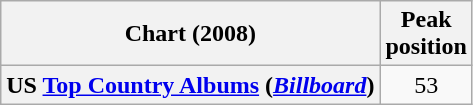<table class="wikitable plainrowheaders" style="text-align:center;">
<tr>
<th scope="col">Chart (2008)</th>
<th scope="col">Peak<br>position</th>
</tr>
<tr>
<th scope="row">US <a href='#'>Top Country Albums</a> (<em><a href='#'>Billboard</a></em>)</th>
<td>53</td>
</tr>
</table>
